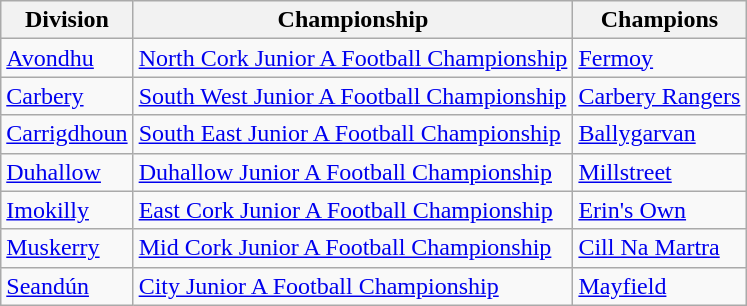<table class="wikitable">
<tr>
<th>Division</th>
<th>Championship</th>
<th>Champions</th>
</tr>
<tr>
<td><a href='#'>Avondhu</a></td>
<td><a href='#'>North Cork Junior A Football Championship</a></td>
<td><a href='#'>Fermoy</a></td>
</tr>
<tr>
<td><a href='#'>Carbery</a></td>
<td><a href='#'>South West Junior A Football Championship</a></td>
<td><a href='#'>Carbery Rangers</a></td>
</tr>
<tr>
<td><a href='#'>Carrigdhoun</a></td>
<td><a href='#'>South East Junior A Football Championship</a></td>
<td><a href='#'>Ballygarvan</a></td>
</tr>
<tr>
<td><a href='#'>Duhallow</a></td>
<td><a href='#'>Duhallow Junior A Football Championship</a></td>
<td><a href='#'>Millstreet</a></td>
</tr>
<tr>
<td><a href='#'>Imokilly</a></td>
<td><a href='#'>East Cork Junior A Football Championship</a></td>
<td><a href='#'>Erin's Own</a></td>
</tr>
<tr>
<td><a href='#'>Muskerry</a></td>
<td><a href='#'>Mid Cork Junior A Football Championship</a></td>
<td><a href='#'>Cill Na Martra</a></td>
</tr>
<tr>
<td><a href='#'>Seandún</a></td>
<td><a href='#'>City Junior A Football Championship</a></td>
<td><a href='#'>Mayfield</a></td>
</tr>
</table>
